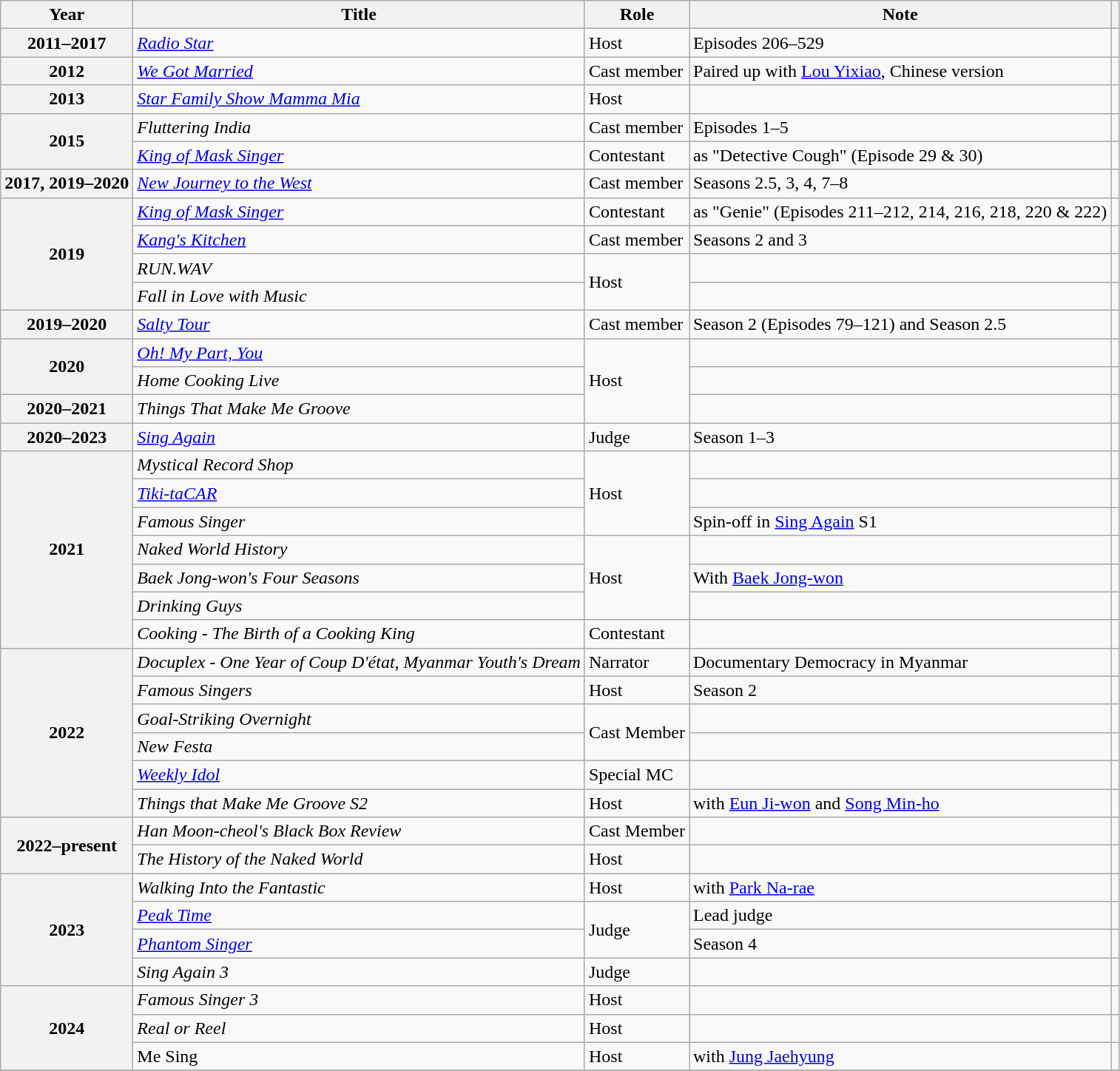<table class="wikitable  plainrowheaders sortable">
<tr>
<th>Year</th>
<th>Title</th>
<th>Role</th>
<th>Note</th>
<th scope="col" class="unsortable"></th>
</tr>
<tr>
<th scope="row">2011–2017</th>
<td><em><a href='#'>Radio Star</a></em></td>
<td>Host</td>
<td>Episodes 206–529</td>
<td></td>
</tr>
<tr>
<th scope="row">2012</th>
<td><em><a href='#'>We Got Married</a></em></td>
<td>Cast member</td>
<td>Paired up with <a href='#'>Lou Yixiao</a>, Chinese version</td>
<td></td>
</tr>
<tr>
<th scope="row">2013</th>
<td><em><a href='#'>Star Family Show Mamma Mia</a></em></td>
<td>Host</td>
<td></td>
<td></td>
</tr>
<tr>
<th scope="row" rowspan="2">2015</th>
<td><em>Fluttering India</em></td>
<td>Cast member</td>
<td>Episodes 1–5</td>
<td></td>
</tr>
<tr>
<td><em><a href='#'>King of Mask Singer</a></em></td>
<td>Contestant</td>
<td>as "Detective Cough" (Episode 29 & 30)</td>
<td></td>
</tr>
<tr>
<th scope="row">2017, 2019–2020</th>
<td><em><a href='#'>New Journey to the West</a></em></td>
<td>Cast member</td>
<td>Seasons 2.5, 3, 4, 7–8</td>
<td></td>
</tr>
<tr>
<th scope="row" rowspan="4">2019</th>
<td><em><a href='#'>King of Mask Singer</a></em></td>
<td>Contestant</td>
<td>as "Genie" (Episodes 211–212, 214, 216, 218, 220 & 222)</td>
<td></td>
</tr>
<tr>
<td><em><a href='#'>Kang's Kitchen</a></em></td>
<td>Cast member</td>
<td>Seasons 2 and 3</td>
<td></td>
</tr>
<tr>
<td><em>RUN.WAV</em></td>
<td rowspan="2">Host</td>
<td></td>
<td></td>
</tr>
<tr>
<td><em>Fall in Love with Music</em></td>
<td></td>
<td></td>
</tr>
<tr>
<th scope="row">2019–2020</th>
<td><em><a href='#'>Salty Tour</a></em></td>
<td>Cast member</td>
<td>Season 2 (Episodes 79–121) and Season 2.5</td>
<td></td>
</tr>
<tr>
<th scope="row" rowspan=2>2020</th>
<td><em><a href='#'>Oh! My Part, You</a></em></td>
<td rowspan="3">Host</td>
<td></td>
<td></td>
</tr>
<tr>
<td><em>Home Cooking Live</em></td>
<td></td>
<td></td>
</tr>
<tr>
<th scope="row" rowspan="1">2020–2021</th>
<td><em>Things That Make Me Groove</em></td>
<td></td>
<td></td>
</tr>
<tr>
<th scope="row">2020–2023</th>
<td><em><a href='#'>Sing Again</a></em></td>
<td>Judge</td>
<td>Season 1–3</td>
<td></td>
</tr>
<tr>
<th rowspan="7" scope="row">2021</th>
<td><em>Mystical Record Shop</em></td>
<td rowspan="3">Host</td>
<td></td>
</tr>
<tr>
<td><em><a href='#'>Tiki-taCAR</a></em></td>
<td></td>
<td></td>
</tr>
<tr>
<td><em>Famous Singer</em></td>
<td>Spin-off in <a href='#'>Sing Again</a> S1</td>
<td></td>
</tr>
<tr>
<td><em>Naked World History</em></td>
<td rowspan="3">Host</td>
<td></td>
<td></td>
</tr>
<tr>
<td><em>Baek Jong-won's Four Seasons</em></td>
<td>With <a href='#'>Baek Jong-won</a></td>
<td></td>
</tr>
<tr>
<td><em>Drinking Guys</em></td>
<td></td>
<td></td>
</tr>
<tr>
<td><em>Cooking - The Birth of a Cooking King</em></td>
<td>Contestant</td>
<td></td>
<td></td>
</tr>
<tr>
<th rowspan="6" scope="row">2022</th>
<td><em>Docuplex - One Year of Coup D'état, Myanmar Youth's Dream</em></td>
<td>Narrator</td>
<td>Documentary Democracy in Myanmar</td>
<td></td>
</tr>
<tr>
<td><em>Famous Singers</em></td>
<td>Host</td>
<td>Season 2</td>
<td></td>
</tr>
<tr>
<td><em>Goal-Striking Overnight</em></td>
<td rowspan=2>Cast Member</td>
<td></td>
<td></td>
</tr>
<tr>
<td><em>New Festa</em></td>
<td></td>
<td></td>
</tr>
<tr>
<td><em><a href='#'>Weekly Idol</a></em></td>
<td>Special MC</td>
<td></td>
<td></td>
</tr>
<tr>
<td><em>Things that Make Me Groove S2</em></td>
<td>Host</td>
<td>with <a href='#'>Eun Ji-won</a> and <a href='#'>Song Min-ho</a></td>
<td></td>
</tr>
<tr>
<th rowspan="2" scope="row">2022–present</th>
<td><em>Han Moon-cheol's Black Box Review</em></td>
<td>Cast Member</td>
<td></td>
<td></td>
</tr>
<tr>
<td><em>The History of the Naked World</em></td>
<td>Host</td>
<td></td>
<td></td>
</tr>
<tr>
<th rowspan="4" scope="row">2023</th>
<td><em>Walking Into the Fantastic</em></td>
<td>Host</td>
<td>with <a href='#'>Park Na-rae</a></td>
<td></td>
</tr>
<tr>
<td><em><a href='#'>Peak Time</a></em></td>
<td rowspan="2">Judge</td>
<td>Lead judge</td>
<td></td>
</tr>
<tr>
<td><em><a href='#'>Phantom Singer</a></em></td>
<td>Season 4</td>
<td></td>
</tr>
<tr>
<td><em>Sing Again 3</em></td>
<td>Judge</td>
<td></td>
<td></td>
</tr>
<tr>
<th rowspan="3" scope="row">2024</th>
<td><em>Famous Singer 3</em></td>
<td>Host</td>
<td></td>
<td></td>
</tr>
<tr>
<td><em>Real or Reel</em></td>
<td>Host</td>
<td></td>
<td></td>
</tr>
<tr>
<td>Me Sing</td>
<td>Host</td>
<td>with <a href='#'>Jung Jaehyung</a></td>
<td></td>
</tr>
<tr>
</tr>
</table>
